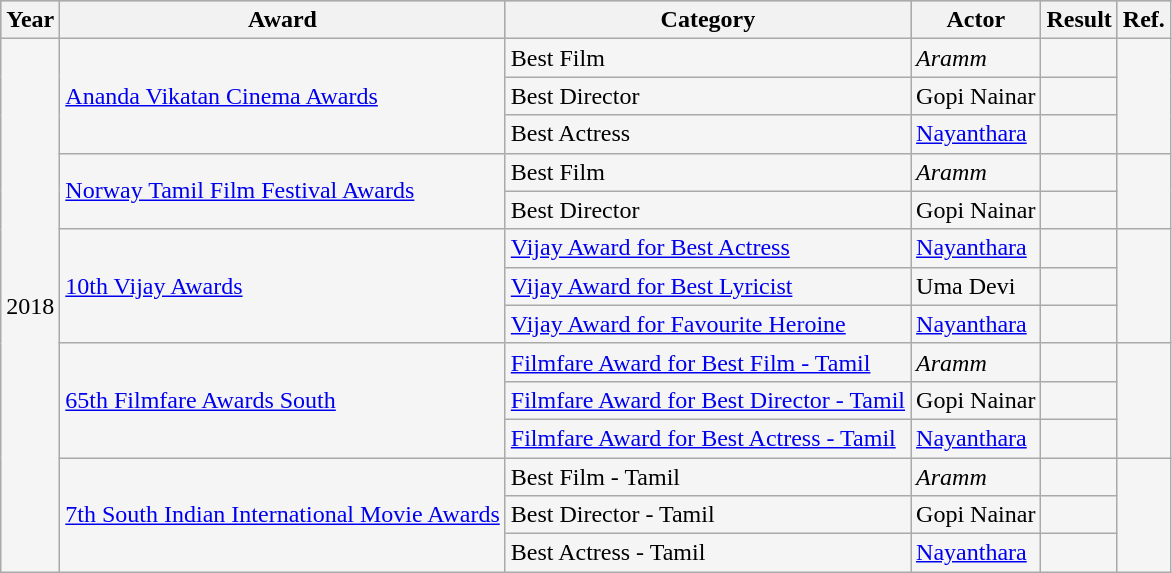<table class="wikitable sortable" style="background:#f5f5f5;">
<tr style="background:#B0C4DE;">
<th>Year</th>
<th>Award</th>
<th>Category</th>
<th>Actor</th>
<th>Result</th>
<th>Ref.</th>
</tr>
<tr>
<td rowspan="14">2018</td>
<td rowspan="3"><a href='#'>Ananda Vikatan Cinema Awards</a></td>
<td>Best Film</td>
<td><em>Aramm</em></td>
<td></td>
<td rowspan="3"></td>
</tr>
<tr>
<td>Best Director</td>
<td>Gopi Nainar</td>
<td></td>
</tr>
<tr>
<td>Best Actress</td>
<td><a href='#'>Nayanthara</a></td>
<td></td>
</tr>
<tr>
<td rowspan="2"><a href='#'>Norway Tamil Film Festival Awards</a></td>
<td>Best Film</td>
<td><em>Aramm</em></td>
<td></td>
<td rowspan="2"></td>
</tr>
<tr>
<td>Best Director</td>
<td>Gopi Nainar</td>
<td></td>
</tr>
<tr>
<td rowspan="3"><a href='#'>10th Vijay Awards</a></td>
<td><a href='#'>Vijay Award for Best Actress</a></td>
<td><a href='#'>Nayanthara</a></td>
<td></td>
<td rowspan="3"></td>
</tr>
<tr>
<td><a href='#'>Vijay Award for Best Lyricist</a></td>
<td>Uma Devi</td>
<td></td>
</tr>
<tr>
<td><a href='#'>Vijay Award for Favourite Heroine</a></td>
<td><a href='#'>Nayanthara</a></td>
<td></td>
</tr>
<tr>
<td rowspan="3"><a href='#'>65th Filmfare Awards South</a></td>
<td><a href='#'>Filmfare Award for Best Film - Tamil</a></td>
<td><em>Aramm</em></td>
<td></td>
<td rowspan="3"></td>
</tr>
<tr>
<td><a href='#'>Filmfare Award for Best Director - Tamil</a></td>
<td>Gopi Nainar</td>
<td></td>
</tr>
<tr>
<td><a href='#'>Filmfare Award for Best Actress - Tamil</a></td>
<td><a href='#'>Nayanthara</a></td>
<td></td>
</tr>
<tr>
<td rowspan="3"><a href='#'>7th South Indian International Movie Awards</a></td>
<td>Best Film - Tamil</td>
<td><em>Aramm</em></td>
<td></td>
<td rowspan="3"></td>
</tr>
<tr>
<td>Best Director - Tamil</td>
<td>Gopi Nainar</td>
<td></td>
</tr>
<tr>
<td>Best Actress - Tamil</td>
<td><a href='#'>Nayanthara</a></td>
<td></td>
</tr>
</table>
